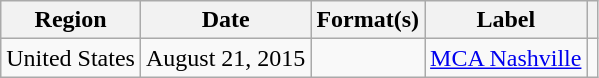<table class="wikitable">
<tr>
<th scope="col">Region</th>
<th scope="col">Date</th>
<th scope="col">Format(s)</th>
<th scope="col">Label</th>
<th scope="col"></th>
</tr>
<tr>
<td>United States</td>
<td>August 21, 2015</td>
<td></td>
<td><a href='#'>MCA Nashville</a></td>
<td style="text-align:center;"></td>
</tr>
</table>
